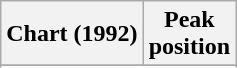<table class="wikitable sortable plainrowheaders" style="text-align:center;">
<tr>
<th scope="col">Chart (1992)</th>
<th scope="col">Peak<br>position</th>
</tr>
<tr>
</tr>
<tr>
</tr>
</table>
